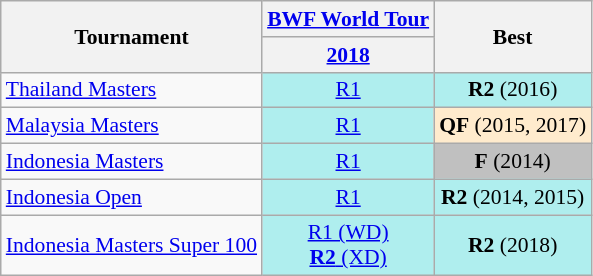<table style='font-size: 90%; text-align:center;' class='wikitable'>
<tr>
<th rowspan="2">Tournament</th>
<th><strong><a href='#'>BWF World Tour</a></strong></th>
<th rowspan="2">Best</th>
</tr>
<tr>
<th><a href='#'>2018</a></th>
</tr>
<tr>
<td align=left><a href='#'>Thailand Masters</a></td>
<td bgcolor=AFEEEE><a href='#'>R1</a></td>
<td bgcolor=AFEEEE><strong>R2</strong> (2016)</td>
</tr>
<tr>
<td align=left><a href='#'>Malaysia Masters</a></td>
<td bgcolor=AFEEEE><a href='#'>R1</a></td>
<td bgcolor=FFEBCD><strong>QF</strong> (2015, 2017)</td>
</tr>
<tr>
<td align=left><a href='#'>Indonesia Masters</a></td>
<td bgcolor=AFEEEE><a href='#'>R1</a></td>
<td bgcolor=Silver><strong>F</strong> (2014)</td>
</tr>
<tr>
<td align=left><a href='#'>Indonesia Open</a></td>
<td bgcolor=AFEEEE><a href='#'>R1</a></td>
<td bgcolor=AFEEEE><strong>R2</strong> (2014, 2015)</td>
</tr>
<tr>
<td align=left><a href='#'>Indonesia Masters Super 100</a></td>
<td bgcolor=AFEEEE><a href='#'>R1 (WD)</a><br><a href='#'><strong>R2</strong> (XD)</a></td>
<td bgcolor=AFEEEE><strong>R2</strong> (2018)</td>
</tr>
</table>
